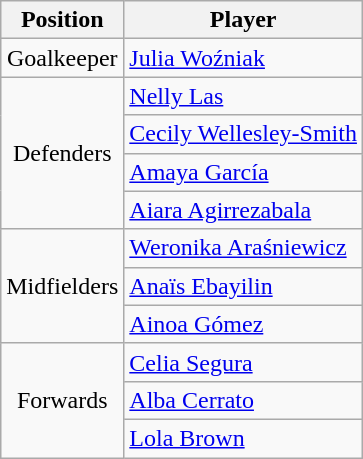<table class="wikitable" style="text-align:center">
<tr>
<th>Position</th>
<th>Player</th>
</tr>
<tr>
<td>Goalkeeper</td>
<td align=left> <a href='#'>Julia Woźniak</a></td>
</tr>
<tr>
<td rowspan=4>Defenders</td>
<td align=left> <a href='#'>Nelly Las</a></td>
</tr>
<tr>
<td align=left> <a href='#'>Cecily Wellesley-Smith</a></td>
</tr>
<tr>
<td align=left> <a href='#'>Amaya García</a></td>
</tr>
<tr>
<td align=left> <a href='#'>Aiara Agirrezabala</a></td>
</tr>
<tr>
<td rowspan=3>Midfielders</td>
<td align=left> <a href='#'>Weronika Araśniewicz</a></td>
</tr>
<tr>
<td align=left> <a href='#'>Anaïs Ebayilin</a></td>
</tr>
<tr>
<td align=left> <a href='#'>Ainoa Gómez</a></td>
</tr>
<tr>
<td rowspan=3>Forwards</td>
<td align=left> <a href='#'>Celia Segura</a></td>
</tr>
<tr>
<td align=left> <a href='#'>Alba Cerrato</a></td>
</tr>
<tr>
<td align=left> <a href='#'>Lola Brown</a></td>
</tr>
</table>
